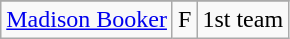<table class="wikitable" style="text-align: center">
<tr align=center>
</tr>
<tr>
<td><a href='#'>Madison Booker</a></td>
<td>F</td>
<td>1st team</td>
</tr>
</table>
